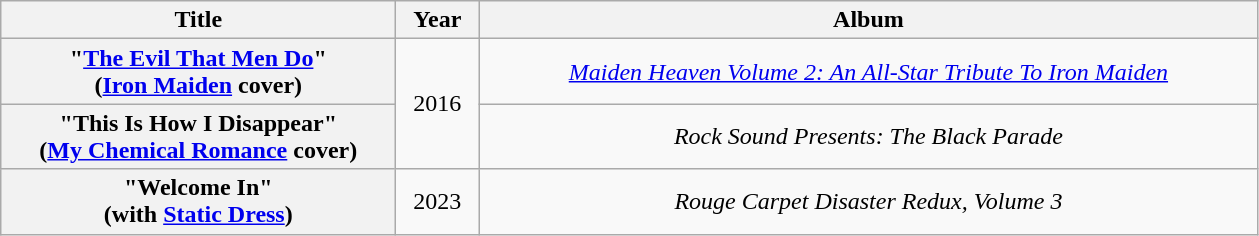<table class="wikitable plainrowheaders" style="text-align:center;">
<tr>
<th scope="col" style="width:16em;">Title</th>
<th scope="col" style="width:3em;">Year</th>
<th scope="col" style="width:32em;">Album</th>
</tr>
<tr>
<th scope="row">"<a href='#'>The Evil That Men Do</a>"<br>(<a href='#'>Iron Maiden</a> cover)</th>
<td rowspan="2">2016</td>
<td><em><a href='#'>Maiden Heaven Volume 2: An All-Star Tribute To Iron Maiden</a></em></td>
</tr>
<tr>
<th scope="row">"This Is How I Disappear"<br>(<a href='#'>My Chemical Romance</a> cover)</th>
<td><em>Rock Sound Presents: The Black Parade</em></td>
</tr>
<tr>
<th scope="row">"Welcome In"<br>(with <a href='#'>Static Dress</a>)</th>
<td>2023</td>
<td><em>Rouge Carpet Disaster Redux, Volume 3</em></td>
</tr>
</table>
